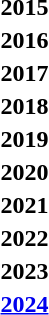<table>
<tr>
<th>2015</th>
<td></td>
<td></td>
<td></td>
</tr>
<tr>
<th>2016</th>
<td></td>
<td></td>
<td></td>
</tr>
<tr>
<th>2017</th>
<td></td>
<td></td>
<td></td>
</tr>
<tr>
<th>2018</th>
<td></td>
<td></td>
<td></td>
</tr>
<tr>
<th>2019</th>
<td></td>
<td></td>
<td></td>
</tr>
<tr>
<th>2020</th>
<td></td>
<td></td>
<td></td>
</tr>
<tr>
<th>2021</th>
<td></td>
<td></td>
<td></td>
</tr>
<tr>
<th>2022</th>
<td></td>
<td></td>
<td></td>
</tr>
<tr>
<th>2023</th>
<td></td>
<td></td>
<td></td>
</tr>
<tr>
<th><a href='#'>2024</a></th>
<td></td>
<td></td>
<td></td>
</tr>
</table>
